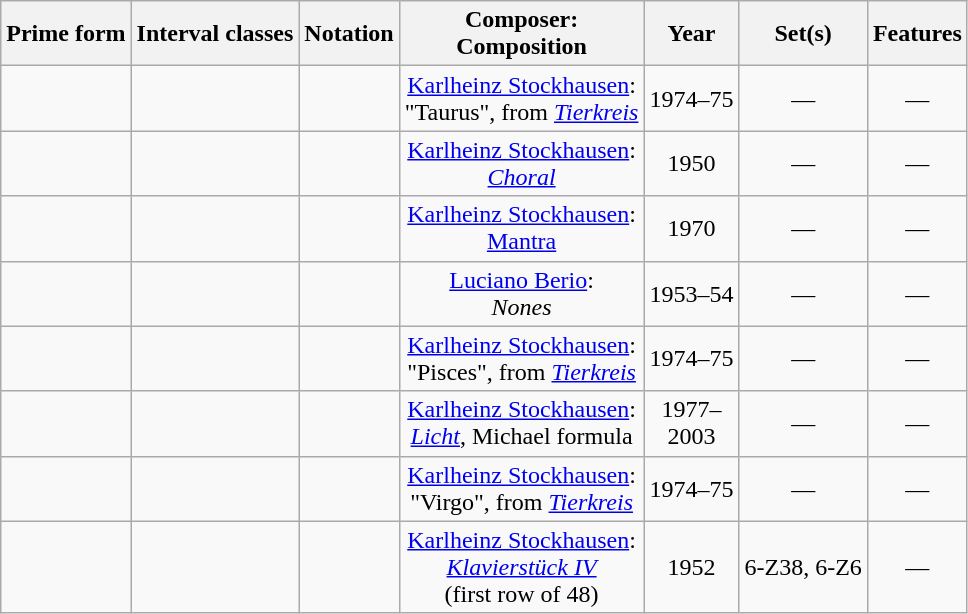<table class="wikitable sortable" style="font-size:100%;text-align:center;">
<tr>
<th>Prime form</th>
<th>Interval classes</th>
<th>Notation</th>
<th>Composer:<br>Composition</th>
<th>Year</th>
<th>Set(s)</th>
<th>Features</th>
</tr>
<tr>
<td style="text-align:left"></td>
<td></td>
<td></td>
<td><a href='#'>Karlheinz Stockhausen</a>:<br>"Taurus", from <em><a href='#'>Tierkreis</a></em></td>
<td>1974–75</td>
<td>—</td>
<td>—</td>
</tr>
<tr>
<td style="text-align:left"></td>
<td></td>
<td></td>
<td><a href='#'>Karlheinz Stockhausen</a>:<br><em><a href='#'>Choral</a></em></td>
<td>1950</td>
<td>—</td>
<td>—</td>
</tr>
<tr>
<td style="text-align:left"></td>
<td></td>
<td></td>
<td><a href='#'>Karlheinz Stockhausen</a>:<br><a href='#'>Mantra</a></td>
<td>1970</td>
<td>—</td>
<td>—</td>
</tr>
<tr>
<td style="text-align:left"></td>
<td></td>
<td></td>
<td><a href='#'>Luciano Berio</a>:<br><em>Nones</em></td>
<td>1953–54</td>
<td>—</td>
<td>—</td>
</tr>
<tr>
<td style="text-align:left"></td>
<td></td>
<td></td>
<td><a href='#'>Karlheinz Stockhausen</a>:<br>"Pisces", from <em><a href='#'>Tierkreis</a></em></td>
<td>1974–75</td>
<td>—</td>
<td>—</td>
</tr>
<tr>
<td style="text-align:left"></td>
<td></td>
<td></td>
<td><a href='#'>Karlheinz Stockhausen</a>:<br><em><a href='#'>Licht</a></em>, Michael formula</td>
<td>1977–<br>2003</td>
<td>—</td>
<td>—</td>
</tr>
<tr>
<td style="text-align:left"></td>
<td></td>
<td></td>
<td><a href='#'>Karlheinz Stockhausen</a>:<br>"Virgo", from <em><a href='#'>Tierkreis</a></em></td>
<td>1974–75</td>
<td>—</td>
<td>—</td>
</tr>
<tr>
<td style="text-align:left"></td>
<td></td>
<td></td>
<td><a href='#'>Karlheinz Stockhausen</a>:<br><em><a href='#'>Klavierstück IV</a></em><br>(first row of 48)</td>
<td>1952</td>
<td>6-Z38, 6-Z6</td>
<td>—</td>
</tr>
</table>
